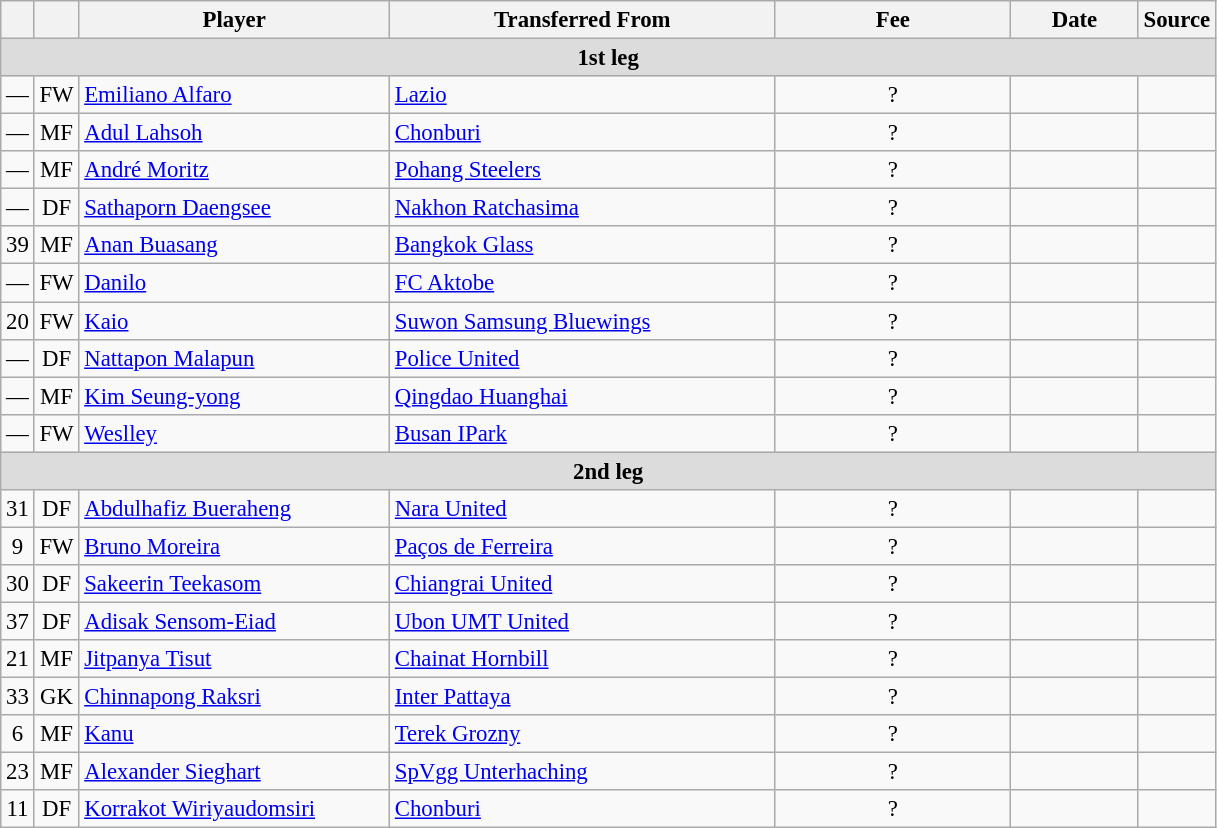<table class="wikitable plainrowheaders sortable" style="font-size:95%">
<tr>
<th></th>
<th></th>
<th scope="col" style="width:200px;"><strong>Player</strong></th>
<th scope="col" style="width:250px;"><strong>Transferred From</strong></th>
<th scope="col" style="width:150px;"><strong>Fee</strong></th>
<th scope="col" style="width:78px;"><strong>Date</strong></th>
<th><strong>Source</strong></th>
</tr>
<tr>
<th colspan="7" style="background:#dcdcdc; text-align:center">1st leg</th>
</tr>
<tr>
<td align=center>—</td>
<td align=center>FW</td>
<td> <a href='#'>Emiliano Alfaro</a></td>
<td> <a href='#'>Lazio</a></td>
<td align=center>?</td>
<td align=center></td>
<td align=center></td>
</tr>
<tr>
<td align=center>—</td>
<td align=center>MF</td>
<td> <a href='#'>Adul Lahsoh</a></td>
<td> <a href='#'>Chonburi</a></td>
<td align=center>?</td>
<td align=center></td>
<td align=center></td>
</tr>
<tr>
<td align=center>—</td>
<td align=center>MF</td>
<td> <a href='#'>André Moritz</a></td>
<td> <a href='#'>Pohang Steelers</a></td>
<td align=center>?</td>
<td align=center></td>
<td align=center></td>
</tr>
<tr>
<td align=center>—</td>
<td align=center>DF</td>
<td> <a href='#'>Sathaporn Daengsee</a></td>
<td> <a href='#'>Nakhon Ratchasima</a></td>
<td align=center>?</td>
<td align=center></td>
<td align=center></td>
</tr>
<tr>
<td align=center>39</td>
<td align=center>MF</td>
<td> <a href='#'>Anan Buasang</a></td>
<td> <a href='#'>Bangkok Glass</a></td>
<td align=center>?</td>
<td align=center></td>
<td align=center></td>
</tr>
<tr>
<td align=center>—</td>
<td align=center>FW</td>
<td> <a href='#'>Danilo</a></td>
<td> <a href='#'>FC Aktobe</a></td>
<td align=center>?</td>
<td align=center></td>
<td align=center></td>
</tr>
<tr>
<td align=center>20</td>
<td align=center>FW</td>
<td> <a href='#'>Kaio</a></td>
<td> <a href='#'>Suwon Samsung Bluewings</a></td>
<td align=center>?</td>
<td align=center></td>
<td align=center></td>
</tr>
<tr>
<td align=center>—</td>
<td align=center>DF</td>
<td> <a href='#'>Nattapon Malapun</a></td>
<td> <a href='#'>Police United</a></td>
<td align=center>?</td>
<td align=center></td>
<td align=center></td>
</tr>
<tr>
<td align=center>—</td>
<td align=center>MF</td>
<td> <a href='#'>Kim Seung-yong</a></td>
<td> <a href='#'>Qingdao Huanghai</a></td>
<td align=center>?</td>
<td align=center></td>
<td align=center></td>
</tr>
<tr>
<td align=center>—</td>
<td align=center>FW</td>
<td> <a href='#'>Weslley</a></td>
<td> <a href='#'>Busan IPark</a></td>
<td align=center>?</td>
<td align=center></td>
<td align=center></td>
</tr>
<tr>
<th colspan="7" style="background:#dcdcdc; text-align:center">2nd leg</th>
</tr>
<tr>
<td align=center>31</td>
<td align=center>DF</td>
<td> <a href='#'>Abdulhafiz Bueraheng</a></td>
<td> <a href='#'>Nara United</a></td>
<td align=center>?</td>
<td align=center></td>
<td align=center></td>
</tr>
<tr>
<td align=center>9</td>
<td align=center>FW</td>
<td> <a href='#'>Bruno Moreira</a></td>
<td> <a href='#'>Paços de Ferreira</a></td>
<td align=center>?</td>
<td align=center></td>
<td align=center></td>
</tr>
<tr>
<td align=center>30</td>
<td align=center>DF</td>
<td> <a href='#'>Sakeerin Teekasom</a></td>
<td> <a href='#'>Chiangrai United</a></td>
<td align=center>?</td>
<td align=center></td>
<td align=center></td>
</tr>
<tr>
<td align=center>37</td>
<td align=center>DF</td>
<td> <a href='#'>Adisak Sensom-Eiad</a></td>
<td> <a href='#'>Ubon UMT United</a></td>
<td align=center>?</td>
<td align=center></td>
<td align=center></td>
</tr>
<tr>
<td align=center>21</td>
<td align=center>MF</td>
<td> <a href='#'>Jitpanya Tisut</a></td>
<td> <a href='#'>Chainat Hornbill</a></td>
<td align=center>?</td>
<td align=center></td>
<td align=center></td>
</tr>
<tr>
<td align=center>33</td>
<td align=center>GK</td>
<td> <a href='#'>Chinnapong Raksri</a></td>
<td> <a href='#'>Inter Pattaya</a></td>
<td align=center>?</td>
<td align=center></td>
<td align=center></td>
</tr>
<tr>
<td align=center>6</td>
<td align=center>MF</td>
<td> <a href='#'>Kanu</a></td>
<td> <a href='#'>Terek Grozny</a></td>
<td align=center>?</td>
<td align=center></td>
<td align=center></td>
</tr>
<tr>
<td align=center>23</td>
<td align=center>MF</td>
<td> <a href='#'>Alexander Sieghart</a></td>
<td> <a href='#'>SpVgg Unterhaching</a></td>
<td align=center>?</td>
<td align=center></td>
<td align=center></td>
</tr>
<tr>
<td align=center>11</td>
<td align=center>DF</td>
<td> <a href='#'>Korrakot Wiriyaudomsiri</a></td>
<td> <a href='#'>Chonburi</a></td>
<td align=center>?</td>
<td align=center></td>
<td align=center></td>
</tr>
</table>
